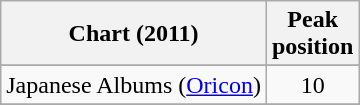<table class="wikitable sortable plainrowheaders">
<tr>
<th>Chart (2011)</th>
<th>Peak<br>position</th>
</tr>
<tr>
</tr>
<tr>
</tr>
<tr>
</tr>
<tr>
</tr>
<tr>
</tr>
<tr>
</tr>
<tr>
</tr>
<tr>
</tr>
<tr>
</tr>
<tr>
</tr>
<tr>
<td>Japanese Albums (<a href='#'>Oricon</a>)</td>
<td style="text-align:center;">10</td>
</tr>
<tr>
</tr>
<tr>
</tr>
<tr>
</tr>
<tr>
</tr>
<tr>
</tr>
<tr>
</tr>
<tr>
</tr>
<tr>
</tr>
</table>
